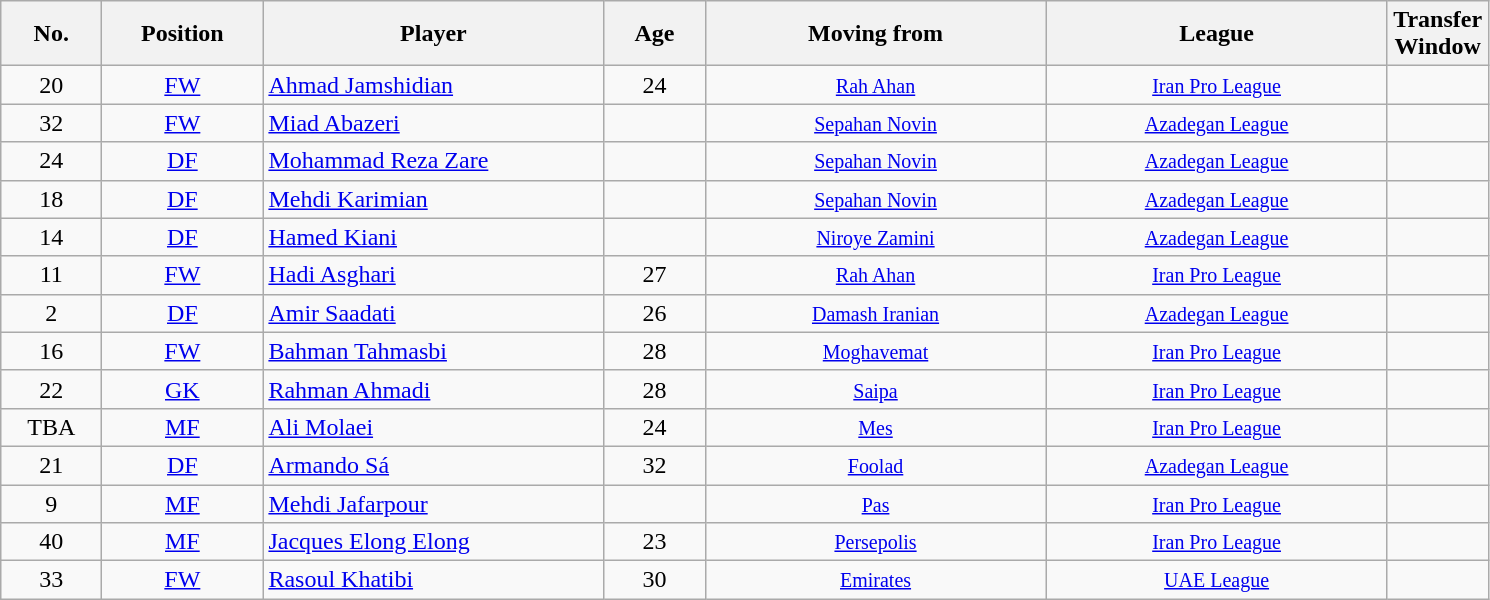<table class="wikitable sortable" style="text-align: center;">
<tr>
<th width=60><strong>No.</strong></th>
<th width=100><strong>Position</strong></th>
<th width=220><strong>Player</strong></th>
<th width=60><strong>Age</strong></th>
<th width=220><strong>Moving from</strong></th>
<th width=220><strong>League</strong></th>
<th width=60><strong>Transfer Window</strong></th>
</tr>
<tr ||>
<td>20</td>
<td style="text-align:center"><a href='#'>FW</a></td>
<td style="text-align:left"> <a href='#'>Ahmad Jamshidian</a></td>
<td>24</td>
<td><small><a href='#'>Rah Ahan</a></small></td>
<td><small><a href='#'>Iran Pro League</a></small></td>
<td></td>
</tr>
<tr>
<td>32</td>
<td style="text-align:center"><a href='#'>FW</a></td>
<td style="text-align:left"> <a href='#'>Miad Abazeri</a></td>
<td></td>
<td><small><a href='#'>Sepahan Novin</a></small></td>
<td><small><a href='#'>Azadegan League</a></small></td>
<td></td>
</tr>
<tr>
<td>24</td>
<td style="text-align:center"><a href='#'>DF</a></td>
<td style="text-align:left"> <a href='#'>Mohammad Reza Zare</a></td>
<td></td>
<td><small><a href='#'>Sepahan Novin</a></small></td>
<td><small><a href='#'>Azadegan League</a></small></td>
<td></td>
</tr>
<tr>
<td>18</td>
<td style="text-align:center"><a href='#'>DF</a></td>
<td style="text-align:left"> <a href='#'>Mehdi Karimian</a></td>
<td></td>
<td><small> <a href='#'>Sepahan Novin</a> </small></td>
<td><small><a href='#'>Azadegan League</a></small></td>
<td></td>
</tr>
<tr>
<td>14</td>
<td style="text-align:center"><a href='#'>DF</a></td>
<td style="text-align:left"> <a href='#'>Hamed Kiani</a></td>
<td></td>
<td><small> <a href='#'>Niroye Zamini</a> </small></td>
<td><small><a href='#'>Azadegan League</a></small></td>
<td></td>
</tr>
<tr>
<td>11</td>
<td style="text-align:center"><a href='#'>FW</a></td>
<td style="text-align:left"> <a href='#'>Hadi Asghari</a></td>
<td>27</td>
<td><small> <a href='#'>Rah Ahan</a></small></td>
<td><small><a href='#'>Iran Pro League</a></small></td>
<td></td>
</tr>
<tr>
<td>2</td>
<td style="text-align:center"><a href='#'>DF</a></td>
<td style="text-align:left"> <a href='#'>Amir Saadati</a></td>
<td>26</td>
<td><small> <a href='#'>Damash Iranian</a></small></td>
<td><small><a href='#'>Azadegan League</a></small></td>
<td></td>
</tr>
<tr>
<td>16</td>
<td style="text-align:center"><a href='#'>FW</a></td>
<td style="text-align:left"> <a href='#'>Bahman Tahmasbi</a></td>
<td>28</td>
<td><small><a href='#'>Moghavemat</a></small></td>
<td><small><a href='#'>Iran Pro League</a></small></td>
<td></td>
</tr>
<tr>
<td>22</td>
<td style="text-align:center"><a href='#'>GK</a></td>
<td style="text-align:left"> <a href='#'>Rahman Ahmadi</a></td>
<td>28</td>
<td><small><a href='#'>Saipa</a></small></td>
<td><small><a href='#'>Iran Pro League</a></small></td>
<td></td>
</tr>
<tr>
<td>TBA</td>
<td style="text-align:center"><a href='#'>MF</a></td>
<td style="text-align:left"> <a href='#'>Ali Molaei</a></td>
<td>24</td>
<td><small> <a href='#'>Mes</a></small></td>
<td><small><a href='#'>Iran Pro League</a></small></td>
<td></td>
</tr>
<tr>
<td>21</td>
<td style="text-align:center"><a href='#'>DF</a></td>
<td style="text-align:left"> <a href='#'>Armando Sá</a></td>
<td>32</td>
<td><small> <a href='#'>Foolad</a></small></td>
<td><small><a href='#'>Azadegan League</a></small></td>
<td></td>
</tr>
<tr>
<td>9</td>
<td style="text-align:center"><a href='#'>MF</a></td>
<td style="text-align:left"> <a href='#'>Mehdi Jafarpour</a></td>
<td></td>
<td><small> <a href='#'>Pas</a></small></td>
<td><small><a href='#'>Iran Pro League</a></small></td>
<td></td>
</tr>
<tr>
<td>40</td>
<td style="text-align:center"><a href='#'>MF</a></td>
<td style="text-align:left"> <a href='#'>Jacques Elong Elong</a></td>
<td>23</td>
<td><small> <a href='#'>Persepolis</a></small></td>
<td><small><a href='#'>Iran Pro League</a></small></td>
<td></td>
</tr>
<tr>
<td>33</td>
<td style="text-align:center"><a href='#'>FW</a></td>
<td style="text-align:left"> <a href='#'>Rasoul Khatibi</a></td>
<td>30</td>
<td><small> <a href='#'>Emirates</a></small></td>
<td><small><a href='#'>UAE League</a></small></td>
<td></td>
</tr>
</table>
